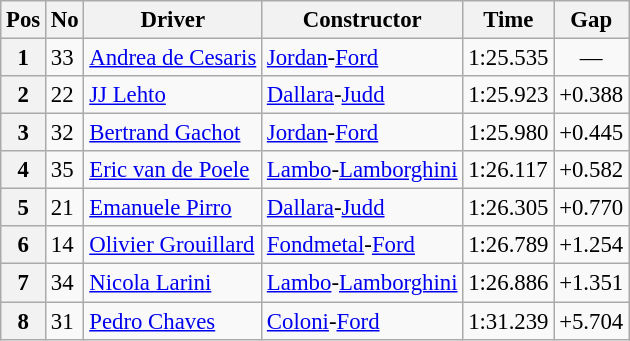<table class="wikitable sortable" style="font-size: 95%;">
<tr>
<th>Pos</th>
<th>No</th>
<th>Driver</th>
<th>Constructor</th>
<th>Time</th>
<th>Gap</th>
</tr>
<tr>
<th>1</th>
<td>33</td>
<td> <a href='#'>Andrea de Cesaris</a></td>
<td><a href='#'>Jordan</a>-<a href='#'>Ford</a></td>
<td>1:25.535</td>
<td align="center">—</td>
</tr>
<tr>
<th>2</th>
<td>22</td>
<td> <a href='#'>JJ Lehto</a></td>
<td><a href='#'>Dallara</a>-<a href='#'>Judd</a></td>
<td>1:25.923</td>
<td>+0.388</td>
</tr>
<tr>
<th>3</th>
<td>32</td>
<td> <a href='#'>Bertrand Gachot</a></td>
<td><a href='#'>Jordan</a>-<a href='#'>Ford</a></td>
<td>1:25.980</td>
<td>+0.445</td>
</tr>
<tr>
<th>4</th>
<td>35</td>
<td> <a href='#'>Eric van de Poele</a></td>
<td><a href='#'>Lambo</a>-<a href='#'>Lamborghini</a></td>
<td>1:26.117</td>
<td>+0.582</td>
</tr>
<tr>
<th>5</th>
<td>21</td>
<td> <a href='#'>Emanuele Pirro</a></td>
<td><a href='#'>Dallara</a>-<a href='#'>Judd</a></td>
<td>1:26.305</td>
<td>+0.770</td>
</tr>
<tr>
<th>6</th>
<td>14</td>
<td> <a href='#'>Olivier Grouillard</a></td>
<td><a href='#'>Fondmetal</a>-<a href='#'>Ford</a></td>
<td>1:26.789</td>
<td>+1.254</td>
</tr>
<tr>
<th>7</th>
<td>34</td>
<td> <a href='#'>Nicola Larini</a></td>
<td><a href='#'>Lambo</a>-<a href='#'>Lamborghini</a></td>
<td>1:26.886</td>
<td>+1.351</td>
</tr>
<tr>
<th>8</th>
<td>31</td>
<td> <a href='#'>Pedro Chaves</a></td>
<td><a href='#'>Coloni</a>-<a href='#'>Ford</a></td>
<td>1:31.239</td>
<td>+5.704</td>
</tr>
</table>
